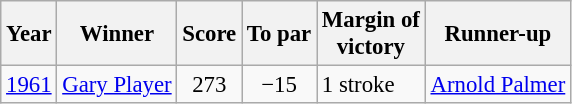<table class="wikitable" style="font-size:95%">
<tr>
<th>Year</th>
<th>Winner</th>
<th>Score</th>
<th>To par</th>
<th>Margin of<br>victory</th>
<th>Runner-up</th>
</tr>
<tr>
<td><a href='#'>1961</a></td>
<td> <a href='#'>Gary Player</a></td>
<td align=center>273</td>
<td align=center>−15</td>
<td>1 stroke</td>
<td> <a href='#'>Arnold Palmer</a></td>
</tr>
</table>
